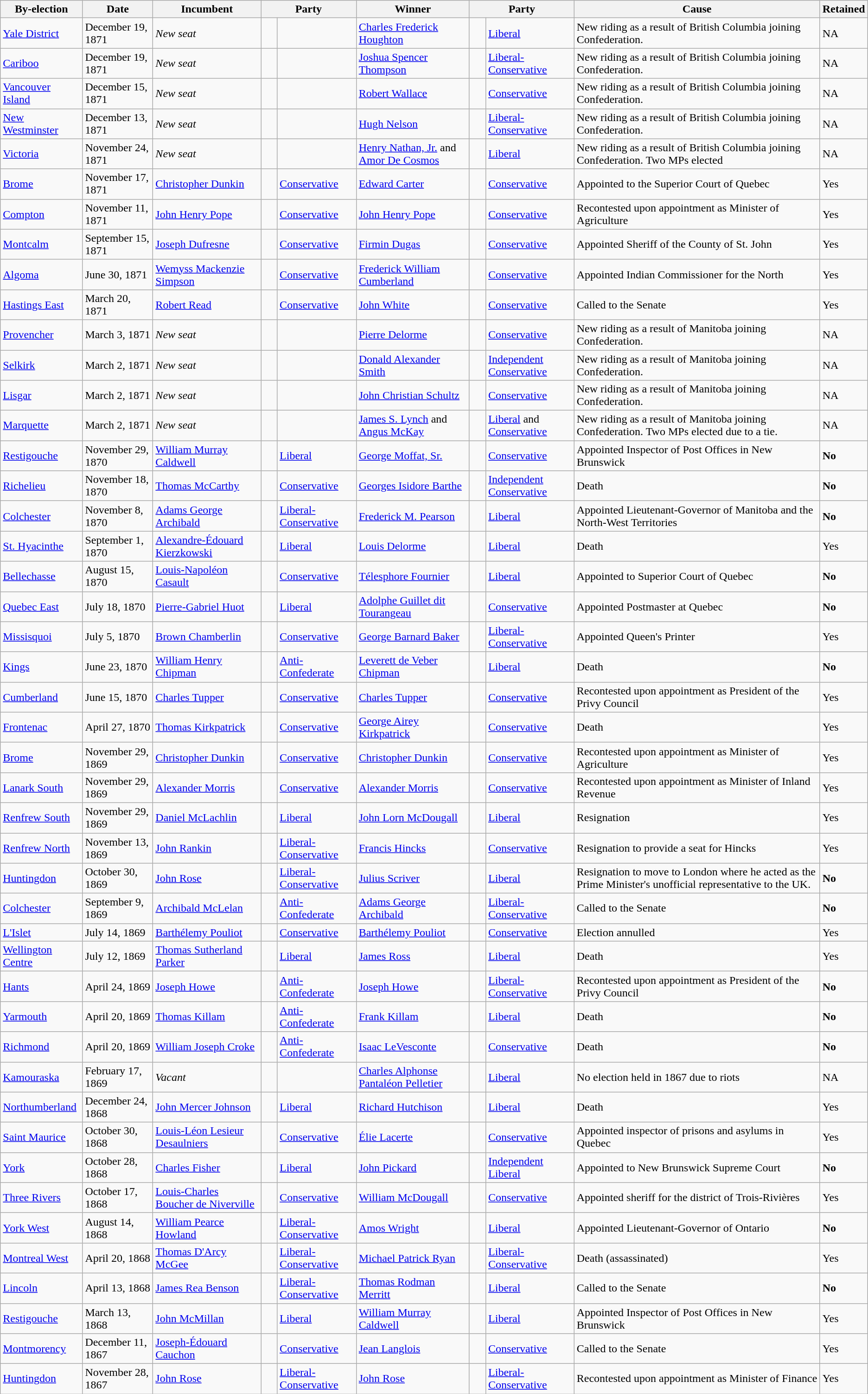<table class="wikitable">
<tr>
<th>By-election</th>
<th>Date</th>
<th>Incumbent</th>
<th colspan=2>Party</th>
<th>Winner</th>
<th colspan=2>Party</th>
<th>Cause</th>
<th>Retained</th>
</tr>
<tr>
<td><a href='#'>Yale District</a></td>
<td>December 19, 1871</td>
<td><em>New seat</em></td>
<td></td>
<td></td>
<td><a href='#'>Charles Frederick Houghton</a></td>
<td>    </td>
<td><a href='#'>Liberal</a></td>
<td>New riding as a result of British Columbia joining Confederation.</td>
<td>NA</td>
</tr>
<tr>
<td><a href='#'>Cariboo</a></td>
<td>December 19, 1871</td>
<td><em>New seat</em></td>
<td></td>
<td></td>
<td><a href='#'>Joshua Spencer Thompson</a></td>
<td>    </td>
<td><a href='#'>Liberal-Conservative</a></td>
<td>New riding as a result of British Columbia joining Confederation.</td>
<td>NA</td>
</tr>
<tr>
<td><a href='#'>Vancouver Island</a></td>
<td>December 15, 1871</td>
<td><em>New seat</em></td>
<td></td>
<td></td>
<td><a href='#'>Robert Wallace</a></td>
<td>    </td>
<td><a href='#'>Conservative</a></td>
<td>New riding as a result of British Columbia joining Confederation.</td>
<td>NA</td>
</tr>
<tr>
<td><a href='#'>New Westminster</a></td>
<td>December 13, 1871</td>
<td><em>New seat</em></td>
<td></td>
<td></td>
<td><a href='#'>Hugh Nelson</a></td>
<td>    </td>
<td><a href='#'>Liberal-Conservative</a></td>
<td>New riding as a result of British Columbia joining Confederation.</td>
<td>NA</td>
</tr>
<tr>
<td><a href='#'>Victoria</a></td>
<td>November 24, 1871</td>
<td><em>New seat</em></td>
<td></td>
<td></td>
<td><a href='#'>Henry Nathan, Jr.</a> and <a href='#'>Amor De Cosmos</a></td>
<td>    </td>
<td><a href='#'>Liberal</a></td>
<td>New riding as a result of British Columbia joining Confederation. Two MPs elected</td>
<td>NA</td>
</tr>
<tr>
<td><a href='#'>Brome</a></td>
<td>November 17, 1871</td>
<td><a href='#'>Christopher Dunkin</a></td>
<td>    </td>
<td><a href='#'>Conservative</a></td>
<td><a href='#'>Edward Carter</a></td>
<td>    </td>
<td><a href='#'>Conservative</a></td>
<td>Appointed to the Superior Court of Quebec</td>
<td>Yes</td>
</tr>
<tr>
<td><a href='#'>Compton</a></td>
<td>November 11, 1871</td>
<td><a href='#'>John Henry Pope</a></td>
<td>    </td>
<td><a href='#'>Conservative</a></td>
<td><a href='#'>John Henry Pope</a></td>
<td>    </td>
<td><a href='#'>Conservative</a></td>
<td>Recontested upon appointment as Minister of Agriculture</td>
<td>Yes</td>
</tr>
<tr>
<td><a href='#'>Montcalm</a></td>
<td>September 15, 1871</td>
<td><a href='#'>Joseph Dufresne</a></td>
<td>    </td>
<td><a href='#'>Conservative</a></td>
<td><a href='#'>Firmin Dugas</a></td>
<td>    </td>
<td><a href='#'>Conservative</a></td>
<td>Appointed Sheriff of the County of St. John</td>
<td>Yes</td>
</tr>
<tr>
<td><a href='#'>Algoma</a></td>
<td>June 30, 1871</td>
<td><a href='#'>Wemyss Mackenzie Simpson</a></td>
<td>    </td>
<td><a href='#'>Conservative</a></td>
<td><a href='#'>Frederick William Cumberland</a></td>
<td>    </td>
<td><a href='#'>Conservative</a></td>
<td>Appointed Indian Commissioner for the North</td>
<td>Yes</td>
</tr>
<tr>
<td><a href='#'>Hastings East</a></td>
<td>March 20, 1871</td>
<td><a href='#'>Robert Read</a></td>
<td>    </td>
<td><a href='#'>Conservative</a></td>
<td><a href='#'>John White</a></td>
<td>    </td>
<td><a href='#'>Conservative</a></td>
<td>Called to the Senate</td>
<td>Yes</td>
</tr>
<tr>
<td><a href='#'>Provencher</a></td>
<td>March 3, 1871</td>
<td><em>New seat</em></td>
<td></td>
<td></td>
<td><a href='#'>Pierre Delorme</a></td>
<td>    </td>
<td><a href='#'>Conservative</a></td>
<td>New riding as a result of Manitoba joining Confederation.</td>
<td>NA</td>
</tr>
<tr>
<td><a href='#'>Selkirk</a></td>
<td>March 2, 1871</td>
<td><em>New seat</em></td>
<td></td>
<td></td>
<td><a href='#'>Donald Alexander Smith</a></td>
<td>    </td>
<td><a href='#'>Independent Conservative</a></td>
<td>New riding as a result of Manitoba joining Confederation.</td>
<td>NA</td>
</tr>
<tr>
<td><a href='#'>Lisgar</a></td>
<td>March 2, 1871</td>
<td><em>New seat</em></td>
<td></td>
<td></td>
<td><a href='#'>John Christian Schultz</a></td>
<td>    </td>
<td><a href='#'>Conservative</a></td>
<td>New riding as a result of Manitoba joining Confederation.</td>
<td>NA</td>
</tr>
<tr>
<td><a href='#'>Marquette</a></td>
<td>March 2, 1871</td>
<td><em>New seat</em></td>
<td></td>
<td></td>
<td><a href='#'>James S. Lynch</a> and <a href='#'>Angus McKay</a></td>
<td></td>
<td><a href='#'>Liberal</a> and <a href='#'>Conservative</a></td>
<td>New riding as a result of Manitoba joining Confederation. Two MPs elected due to a tie.</td>
<td>NA</td>
</tr>
<tr>
<td><a href='#'>Restigouche</a></td>
<td>November 29, 1870</td>
<td><a href='#'>William Murray Caldwell</a></td>
<td>    </td>
<td><a href='#'>Liberal</a></td>
<td><a href='#'>George Moffat, Sr.</a></td>
<td>    </td>
<td><a href='#'>Conservative</a></td>
<td>Appointed Inspector of Post Offices in New Brunswick</td>
<td><strong>No</strong></td>
</tr>
<tr>
<td><a href='#'>Richelieu</a></td>
<td>November 18, 1870</td>
<td><a href='#'>Thomas McCarthy</a></td>
<td>    </td>
<td><a href='#'>Conservative</a></td>
<td><a href='#'>Georges Isidore Barthe</a></td>
<td>    </td>
<td><a href='#'>Independent Conservative</a></td>
<td>Death</td>
<td><strong>No</strong></td>
</tr>
<tr>
<td><a href='#'>Colchester</a></td>
<td>November 8, 1870</td>
<td><a href='#'>Adams George Archibald</a></td>
<td>    </td>
<td><a href='#'>Liberal-Conservative</a></td>
<td><a href='#'>Frederick M. Pearson</a></td>
<td>    </td>
<td><a href='#'>Liberal</a></td>
<td>Appointed Lieutenant-Governor of Manitoba and the North-West Territories</td>
<td><strong>No</strong></td>
</tr>
<tr>
<td><a href='#'>St. Hyacinthe</a></td>
<td>September 1, 1870</td>
<td><a href='#'>Alexandre-Édouard Kierzkowski</a></td>
<td>    </td>
<td><a href='#'>Liberal</a></td>
<td><a href='#'>Louis Delorme</a></td>
<td>    </td>
<td><a href='#'>Liberal</a></td>
<td>Death</td>
<td>Yes</td>
</tr>
<tr>
<td><a href='#'>Bellechasse</a></td>
<td>August 15, 1870</td>
<td><a href='#'>Louis-Napoléon Casault</a></td>
<td>    </td>
<td><a href='#'>Conservative</a></td>
<td><a href='#'>Télesphore Fournier</a></td>
<td>    </td>
<td><a href='#'>Liberal</a></td>
<td>Appointed to Superior Court of Quebec</td>
<td><strong>No</strong></td>
</tr>
<tr>
<td><a href='#'>Quebec East</a></td>
<td>July 18, 1870</td>
<td><a href='#'>Pierre-Gabriel Huot</a></td>
<td>    </td>
<td><a href='#'>Liberal</a></td>
<td><a href='#'>Adolphe Guillet dit Tourangeau</a></td>
<td>    </td>
<td><a href='#'>Conservative</a></td>
<td>Appointed Postmaster at Quebec</td>
<td><strong>No</strong></td>
</tr>
<tr>
<td><a href='#'>Missisquoi</a></td>
<td>July 5, 1870</td>
<td><a href='#'>Brown Chamberlin</a></td>
<td>    </td>
<td><a href='#'>Conservative</a></td>
<td><a href='#'>George Barnard Baker</a></td>
<td>    </td>
<td><a href='#'>Liberal-Conservative</a></td>
<td>Appointed Queen's Printer</td>
<td>Yes</td>
</tr>
<tr>
<td><a href='#'>Kings</a></td>
<td>June 23, 1870</td>
<td><a href='#'>William Henry Chipman</a></td>
<td>    </td>
<td><a href='#'>Anti-Confederate</a></td>
<td><a href='#'>Leverett de Veber Chipman</a></td>
<td>    </td>
<td><a href='#'>Liberal</a></td>
<td>Death</td>
<td><strong>No</strong></td>
</tr>
<tr>
<td><a href='#'>Cumberland</a></td>
<td>June 15, 1870</td>
<td><a href='#'>Charles Tupper</a></td>
<td>    </td>
<td><a href='#'>Conservative</a></td>
<td><a href='#'>Charles Tupper</a></td>
<td>    </td>
<td><a href='#'>Conservative</a></td>
<td>Recontested upon appointment as President of the Privy Council</td>
<td>Yes</td>
</tr>
<tr>
<td><a href='#'>Frontenac</a></td>
<td>April 27, 1870</td>
<td><a href='#'>Thomas Kirkpatrick</a></td>
<td>    </td>
<td><a href='#'>Conservative</a></td>
<td><a href='#'>George Airey Kirkpatrick</a></td>
<td>    </td>
<td><a href='#'>Conservative</a></td>
<td>Death</td>
<td>Yes</td>
</tr>
<tr>
<td><a href='#'>Brome</a></td>
<td>November 29, 1869</td>
<td><a href='#'>Christopher Dunkin</a></td>
<td>    </td>
<td><a href='#'>Conservative</a></td>
<td><a href='#'>Christopher Dunkin</a></td>
<td>    </td>
<td><a href='#'>Conservative</a></td>
<td>Recontested upon appointment as Minister of Agriculture</td>
<td>Yes</td>
</tr>
<tr>
<td><a href='#'>Lanark South</a></td>
<td>November 29, 1869</td>
<td><a href='#'>Alexander Morris</a></td>
<td>    </td>
<td><a href='#'>Conservative</a></td>
<td><a href='#'>Alexander Morris</a></td>
<td>    </td>
<td><a href='#'>Conservative</a></td>
<td>Recontested upon appointment as Minister of Inland Revenue</td>
<td>Yes</td>
</tr>
<tr>
<td><a href='#'>Renfrew South</a></td>
<td>November 29, 1869</td>
<td><a href='#'>Daniel McLachlin</a></td>
<td>    </td>
<td><a href='#'>Liberal</a></td>
<td><a href='#'>John Lorn McDougall</a></td>
<td>    </td>
<td><a href='#'>Liberal</a></td>
<td>Resignation</td>
<td>Yes</td>
</tr>
<tr>
<td><a href='#'>Renfrew North</a></td>
<td>November 13, 1869</td>
<td><a href='#'>John Rankin</a></td>
<td>    </td>
<td><a href='#'>Liberal-Conservative</a></td>
<td><a href='#'>Francis Hincks</a></td>
<td>    </td>
<td><a href='#'>Conservative</a></td>
<td>Resignation to provide a seat for Hincks</td>
<td>Yes</td>
</tr>
<tr>
<td><a href='#'>Huntingdon</a></td>
<td>October 30, 1869</td>
<td><a href='#'>John Rose</a></td>
<td>    </td>
<td><a href='#'>Liberal-Conservative</a></td>
<td><a href='#'>Julius Scriver</a></td>
<td>    </td>
<td><a href='#'>Liberal</a></td>
<td>Resignation  to move to London where he acted as the Prime Minister's unofficial representative to the UK.</td>
<td><strong>No</strong></td>
</tr>
<tr>
<td><a href='#'>Colchester</a></td>
<td>September 9, 1869</td>
<td><a href='#'>Archibald McLelan</a></td>
<td>    </td>
<td><a href='#'>Anti-Confederate</a></td>
<td><a href='#'>Adams George Archibald</a></td>
<td>    </td>
<td><a href='#'>Liberal-Conservative</a></td>
<td>Called to the Senate</td>
<td><strong>No</strong></td>
</tr>
<tr>
<td><a href='#'>L'Islet</a></td>
<td>July 14, 1869</td>
<td><a href='#'>Barthélemy Pouliot</a></td>
<td>    </td>
<td><a href='#'>Conservative</a></td>
<td><a href='#'>Barthélemy Pouliot</a></td>
<td>    </td>
<td><a href='#'>Conservative</a></td>
<td>Election annulled</td>
<td>Yes</td>
</tr>
<tr>
<td><a href='#'>Wellington Centre</a></td>
<td>July 12, 1869</td>
<td><a href='#'>Thomas Sutherland Parker</a></td>
<td>    </td>
<td><a href='#'>Liberal</a></td>
<td><a href='#'>James Ross</a></td>
<td>    </td>
<td><a href='#'>Liberal</a></td>
<td>Death</td>
<td>Yes</td>
</tr>
<tr>
<td><a href='#'>Hants</a></td>
<td>April 24, 1869</td>
<td><a href='#'>Joseph Howe</a></td>
<td>    </td>
<td><a href='#'>Anti-Confederate</a></td>
<td><a href='#'>Joseph Howe</a></td>
<td>    </td>
<td><a href='#'>Liberal-Conservative</a></td>
<td>Recontested upon appointment as President of the Privy Council</td>
<td><strong>No</strong></td>
</tr>
<tr>
<td><a href='#'>Yarmouth</a></td>
<td>April 20, 1869</td>
<td><a href='#'>Thomas Killam</a></td>
<td>    </td>
<td><a href='#'>Anti-Confederate</a></td>
<td><a href='#'>Frank Killam</a></td>
<td>    </td>
<td><a href='#'>Liberal</a></td>
<td>Death</td>
<td><strong>No</strong></td>
</tr>
<tr>
<td><a href='#'>Richmond</a></td>
<td>April 20, 1869</td>
<td><a href='#'>William Joseph Croke</a></td>
<td>    </td>
<td><a href='#'>Anti-Confederate</a></td>
<td><a href='#'>Isaac LeVesconte</a></td>
<td>    </td>
<td><a href='#'>Conservative</a></td>
<td>Death</td>
<td><strong>No</strong></td>
</tr>
<tr>
<td><a href='#'>Kamouraska</a></td>
<td>February 17, 1869</td>
<td><em>Vacant</em></td>
<td></td>
<td></td>
<td><a href='#'>Charles Alphonse Pantaléon Pelletier</a></td>
<td>    </td>
<td><a href='#'>Liberal</a></td>
<td>No election held in 1867 due to riots</td>
<td>NA</td>
</tr>
<tr>
<td><a href='#'>Northumberland</a></td>
<td>December 24, 1868</td>
<td><a href='#'>John Mercer Johnson</a></td>
<td>    </td>
<td><a href='#'>Liberal</a></td>
<td><a href='#'>Richard Hutchison</a></td>
<td>    </td>
<td><a href='#'>Liberal</a></td>
<td>Death</td>
<td>Yes</td>
</tr>
<tr>
<td><a href='#'>Saint Maurice</a></td>
<td>October 30, 1868</td>
<td><a href='#'>Louis-Léon Lesieur Desaulniers</a></td>
<td>    </td>
<td><a href='#'>Conservative</a></td>
<td><a href='#'>Élie Lacerte</a></td>
<td>    </td>
<td><a href='#'>Conservative</a></td>
<td>Appointed inspector of prisons and asylums in Quebec</td>
<td>Yes</td>
</tr>
<tr>
<td><a href='#'>York</a></td>
<td>October 28, 1868</td>
<td><a href='#'>Charles Fisher</a></td>
<td>    </td>
<td><a href='#'>Liberal</a></td>
<td><a href='#'>John Pickard</a></td>
<td>    </td>
<td><a href='#'>Independent Liberal</a></td>
<td>Appointed to New Brunswick Supreme Court</td>
<td><strong>No</strong></td>
</tr>
<tr>
<td><a href='#'>Three Rivers</a></td>
<td>October 17, 1868</td>
<td><a href='#'>Louis-Charles Boucher de Niverville</a></td>
<td>    </td>
<td><a href='#'>Conservative</a></td>
<td><a href='#'>William McDougall</a></td>
<td>    </td>
<td><a href='#'>Conservative</a></td>
<td>Appointed sheriff for the district of Trois-Rivières</td>
<td>Yes</td>
</tr>
<tr>
<td><a href='#'>York West</a></td>
<td>August 14, 1868</td>
<td><a href='#'>William Pearce Howland</a></td>
<td>    </td>
<td><a href='#'>Liberal-Conservative</a></td>
<td><a href='#'>Amos Wright</a></td>
<td>    </td>
<td><a href='#'>Liberal</a></td>
<td>Appointed Lieutenant-Governor of Ontario</td>
<td><strong>No</strong></td>
</tr>
<tr>
<td><a href='#'>Montreal West</a></td>
<td>April 20, 1868</td>
<td><a href='#'>Thomas D'Arcy McGee</a></td>
<td>    </td>
<td><a href='#'>Liberal-Conservative</a></td>
<td><a href='#'>Michael Patrick Ryan</a></td>
<td>    </td>
<td><a href='#'>Liberal-Conservative</a></td>
<td>Death (assassinated)</td>
<td>Yes</td>
</tr>
<tr>
<td><a href='#'>Lincoln</a></td>
<td>April 13, 1868</td>
<td><a href='#'>James Rea Benson</a></td>
<td>    </td>
<td><a href='#'>Liberal-Conservative</a></td>
<td><a href='#'>Thomas Rodman Merritt</a></td>
<td>    </td>
<td><a href='#'>Liberal</a></td>
<td>Called to the Senate</td>
<td><strong>No</strong></td>
</tr>
<tr>
<td><a href='#'>Restigouche</a></td>
<td>March 13, 1868</td>
<td><a href='#'>John McMillan</a></td>
<td>    </td>
<td><a href='#'>Liberal</a></td>
<td><a href='#'>William Murray Caldwell</a></td>
<td>    </td>
<td><a href='#'>Liberal</a></td>
<td>Appointed Inspector of Post Offices in New Brunswick</td>
<td>Yes</td>
</tr>
<tr>
<td><a href='#'>Montmorency</a></td>
<td>December 11, 1867</td>
<td><a href='#'>Joseph-Édouard Cauchon</a></td>
<td>    </td>
<td><a href='#'>Conservative</a></td>
<td><a href='#'>Jean Langlois</a></td>
<td>    </td>
<td><a href='#'>Conservative</a></td>
<td>Called to the Senate</td>
<td>Yes</td>
</tr>
<tr>
<td><a href='#'>Huntingdon</a></td>
<td>November 28, 1867</td>
<td><a href='#'>John Rose</a></td>
<td>    </td>
<td><a href='#'>Liberal-Conservative</a></td>
<td><a href='#'>John Rose</a></td>
<td>    </td>
<td><a href='#'>Liberal-Conservative</a></td>
<td>Recontested upon appointment as Minister of Finance</td>
<td>Yes</td>
</tr>
</table>
